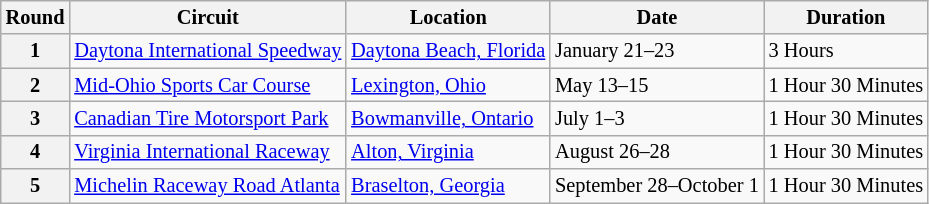<table class="wikitable" style="font-size:85%">
<tr>
<th>Round</th>
<th>Circuit</th>
<th>Location</th>
<th>Date</th>
<th>Duration</th>
</tr>
<tr>
<th>1</th>
<td> <a href='#'>Daytona International Speedway</a></td>
<td><a href='#'>Daytona Beach, Florida</a></td>
<td>January 21–23</td>
<td>3 Hours</td>
</tr>
<tr>
<th>2</th>
<td> <a href='#'>Mid-Ohio Sports Car Course</a></td>
<td><a href='#'>Lexington, Ohio</a></td>
<td>May 13–15</td>
<td>1 Hour 30 Minutes</td>
</tr>
<tr>
<th>3</th>
<td> <a href='#'>Canadian Tire Motorsport Park</a></td>
<td><a href='#'>Bowmanville, Ontario</a></td>
<td>July 1–3</td>
<td>1 Hour 30 Minutes</td>
</tr>
<tr>
<th>4</th>
<td> <a href='#'>Virginia International Raceway</a></td>
<td><a href='#'>Alton, Virginia</a></td>
<td>August 26–28</td>
<td>1 Hour 30 Minutes</td>
</tr>
<tr>
<th>5</th>
<td> <a href='#'>Michelin Raceway Road Atlanta</a></td>
<td><a href='#'>Braselton, Georgia</a></td>
<td>September 28–October 1</td>
<td>1 Hour 30 Minutes</td>
</tr>
</table>
